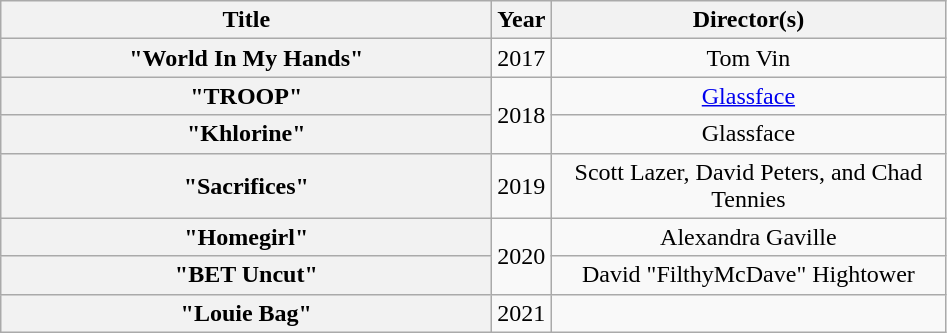<table class="wikitable plainrowheaders" style="text-align:center;">
<tr>
<th style="width:20em;">Title</th>
<th>Year</th>
<th style="width:16em;">Director(s)</th>
</tr>
<tr>
<th scope="row">"World In My Hands"<br></th>
<td>2017</td>
<td>Tom Vin</td>
</tr>
<tr>
<th scope="row">"TROOP"<br></th>
<td rowspan="2">2018</td>
<td><a href='#'>Glassface</a></td>
</tr>
<tr>
<th scope="row">"Khlorine"<br></th>
<td>Glassface</td>
</tr>
<tr>
<th scope="row">"Sacrifices"<br></th>
<td>2019</td>
<td>Scott Lazer, David Peters, and Chad Tennies</td>
</tr>
<tr>
<th scope="row">"Homegirl"<br></th>
<td rowspan="2">2020</td>
<td>Alexandra Gaville</td>
</tr>
<tr>
<th scope="row">"BET Uncut"<br></th>
<td>David "FilthyMcDave" Hightower</td>
</tr>
<tr>
<th scope="row">"Louie Bag"<br></th>
<td>2021</td>
<td></td>
</tr>
</table>
